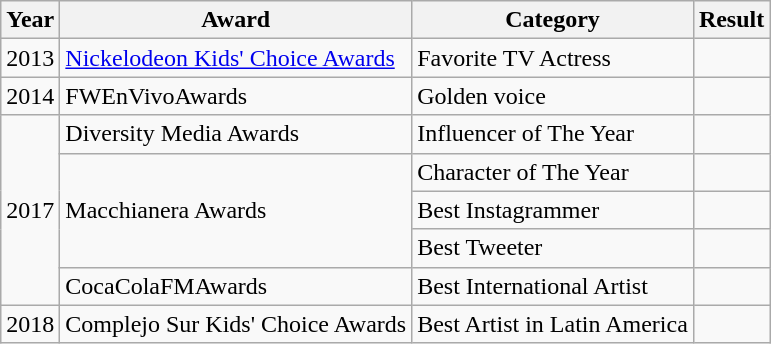<table class="wikitable">
<tr>
<th>Year</th>
<th>Award</th>
<th>Category</th>
<th>Result</th>
</tr>
<tr>
<td>2013</td>
<td><a href='#'>Nickelodeon Kids' Choice Awards</a></td>
<td>Favorite TV Actress</td>
<td></td>
</tr>
<tr>
<td>2014</td>
<td>FWEnVivoAwards</td>
<td>Golden voice</td>
<td></td>
</tr>
<tr>
<td rowspan="5">2017</td>
<td>Diversity Media Awards</td>
<td>Influencer of The Year</td>
<td></td>
</tr>
<tr>
<td rowspan="3">Macchianera Awards</td>
<td>Character of The Year </td>
<td></td>
</tr>
<tr>
<td>Best Instagrammer </td>
<td></td>
</tr>
<tr>
<td>Best Tweeter</td>
<td></td>
</tr>
<tr>
<td>CocaColaFMAwards</td>
<td>Best International Artist</td>
<td></td>
</tr>
<tr>
<td>2018</td>
<td>Complejo Sur Kids' Choice Awards</td>
<td>Best Artist in Latin America</td>
<td></td>
</tr>
</table>
